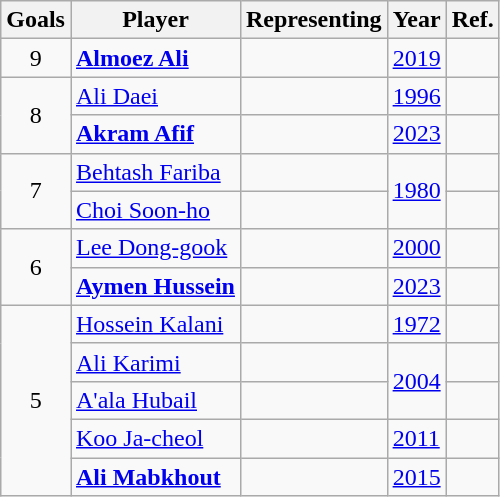<table class="wikitable">
<tr>
<th>Goals</th>
<th>Player</th>
<th>Representing</th>
<th>Year</th>
<th>Ref.</th>
</tr>
<tr>
<td style="text-align:center">9</td>
<td><strong><a href='#'>Almoez Ali</a></strong></td>
<td></td>
<td><a href='#'>2019</a></td>
<td></td>
</tr>
<tr>
<td style="text-align:center" rowspan="2">8</td>
<td><a href='#'>Ali Daei</a></td>
<td></td>
<td><a href='#'>1996</a></td>
<td></td>
</tr>
<tr>
<td><strong><a href='#'>Akram Afif</a></strong></td>
<td></td>
<td><a href='#'>2023</a></td>
<td></td>
</tr>
<tr>
<td style="text-align:center"  rowspan="2">7</td>
<td><a href='#'>Behtash Fariba</a></td>
<td></td>
<td rowspan="2"><a href='#'>1980</a></td>
<td></td>
</tr>
<tr>
<td><a href='#'>Choi Soon-ho</a></td>
<td></td>
<td></td>
</tr>
<tr>
<td style="text-align:center" rowspan="2">6</td>
<td><a href='#'>Lee Dong-gook</a></td>
<td></td>
<td><a href='#'>2000</a></td>
<td></td>
</tr>
<tr>
<td><strong><a href='#'>Aymen Hussein</a></strong></td>
<td></td>
<td><a href='#'>2023</a></td>
<td></td>
</tr>
<tr>
<td style="text-align:center" rowspan="5">5</td>
<td><a href='#'>Hossein Kalani</a></td>
<td></td>
<td><a href='#'>1972</a></td>
<td></td>
</tr>
<tr>
<td><a href='#'>Ali Karimi</a></td>
<td></td>
<td rowspan="2"><a href='#'>2004</a></td>
<td></td>
</tr>
<tr>
<td><a href='#'>A'ala Hubail</a></td>
<td></td>
<td></td>
</tr>
<tr>
<td><a href='#'>Koo Ja-cheol</a></td>
<td></td>
<td><a href='#'>2011</a></td>
<td></td>
</tr>
<tr>
<td><strong><a href='#'>Ali Mabkhout</a></strong></td>
<td></td>
<td><a href='#'>2015</a></td>
<td></td>
</tr>
</table>
